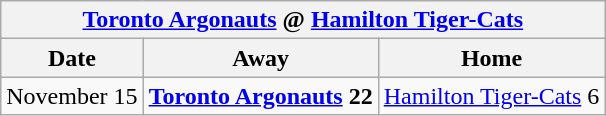<table class="wikitable">
<tr>
<th colspan=4><a href='#'>Toronto Argonauts</a> @ <a href='#'>Hamilton Tiger-Cats</a></th>
</tr>
<tr>
<th>Date</th>
<th>Away</th>
<th>Home</th>
</tr>
<tr>
<td>November 15</td>
<td><strong><a href='#'>Toronto Argonauts</a> 22</strong></td>
<td><a href='#'>Hamilton Tiger-Cats</a> 6</td>
</tr>
</table>
